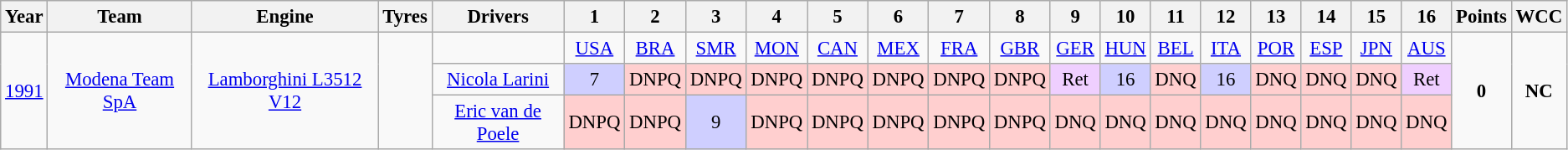<table class="wikitable" style="text-align:center; font-size:95%">
<tr>
<th>Year</th>
<th>Team</th>
<th>Engine</th>
<th>Tyres</th>
<th>Drivers</th>
<th>1</th>
<th>2</th>
<th>3</th>
<th>4</th>
<th>5</th>
<th>6</th>
<th>7</th>
<th>8</th>
<th>9</th>
<th>10</th>
<th>11</th>
<th>12</th>
<th>13</th>
<th>14</th>
<th>15</th>
<th>16</th>
<th>Points</th>
<th>WCC</th>
</tr>
<tr>
<td rowspan="3"><a href='#'>1991</a></td>
<td rowspan="3"><a href='#'>Modena Team SpA</a></td>
<td rowspan="3"><a href='#'>Lamborghini L3512</a> <a href='#'>V12</a></td>
<td rowspan="3"></td>
<td></td>
<td><a href='#'>USA</a></td>
<td><a href='#'>BRA</a></td>
<td><a href='#'>SMR</a></td>
<td><a href='#'>MON</a></td>
<td><a href='#'>CAN</a></td>
<td><a href='#'>MEX</a></td>
<td><a href='#'>FRA</a></td>
<td><a href='#'>GBR</a></td>
<td><a href='#'>GER</a></td>
<td><a href='#'>HUN</a></td>
<td><a href='#'>BEL</a></td>
<td><a href='#'>ITA</a></td>
<td><a href='#'>POR</a></td>
<td><a href='#'>ESP</a></td>
<td><a href='#'>JPN</a></td>
<td><a href='#'>AUS</a></td>
<td rowspan="3"><strong>0</strong></td>
<td rowspan="3"><strong>NC</strong></td>
</tr>
<tr>
<td><a href='#'>Nicola Larini</a></td>
<td style="background:#CFCFFF;">7</td>
<td style="background:#FFCFCF;">DNPQ</td>
<td style="background:#FFCFCF;">DNPQ</td>
<td style="background:#FFCFCF;">DNPQ</td>
<td style="background:#FFCFCF;">DNPQ</td>
<td style="background:#FFCFCF;">DNPQ</td>
<td style="background:#FFCFCF;">DNPQ</td>
<td style="background:#FFCFCF;">DNPQ</td>
<td style="background:#EFCFFF;">Ret</td>
<td style="background:#CFCFFF;">16</td>
<td style="background:#FFCFCF;">DNQ</td>
<td style="background:#CFCFFF;">16</td>
<td style="background:#FFCFCF;">DNQ</td>
<td style="background:#FFCFCF;">DNQ</td>
<td style="background:#FFCFCF;">DNQ</td>
<td style="background:#EFCFFF;">Ret</td>
</tr>
<tr>
<td><a href='#'>Eric van de Poele</a></td>
<td style="background:#FFCFCF;">DNPQ</td>
<td style="background:#FFCFCF;">DNPQ</td>
<td style="background:#CFCFFF;">9</td>
<td style="background:#FFCFCF;">DNPQ</td>
<td style="background:#FFCFCF;">DNPQ</td>
<td style="background:#FFCFCF;">DNPQ</td>
<td style="background:#FFCFCF;">DNPQ</td>
<td style="background:#FFCFCF;">DNPQ</td>
<td style="background:#FFCFCF;">DNQ</td>
<td style="background:#FFCFCF;">DNQ</td>
<td style="background:#FFCFCF;">DNQ</td>
<td style="background:#FFCFCF;">DNQ</td>
<td style="background:#FFCFCF;">DNQ</td>
<td style="background:#FFCFCF;">DNQ</td>
<td style="background:#FFCFCF;">DNQ</td>
<td style="background:#FFCFCF;">DNQ</td>
</tr>
</table>
